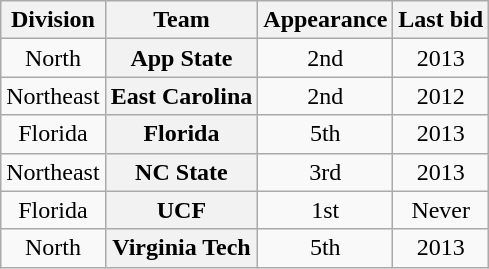<table class="wikitable sortable" style="text-align:center">
<tr>
<th>Division</th>
<th>Team</th>
<th>Appearance</th>
<th>Last bid</th>
</tr>
<tr>
<td>North</td>
<th>App State</th>
<td>2nd</td>
<td>2013</td>
</tr>
<tr>
<td>Northeast</td>
<th>East Carolina</th>
<td>2nd</td>
<td>2012</td>
</tr>
<tr>
<td>Florida</td>
<th>Florida</th>
<td>5th</td>
<td>2013</td>
</tr>
<tr>
<td>Northeast</td>
<th>NC State</th>
<td>3rd</td>
<td>2013</td>
</tr>
<tr>
<td>Florida</td>
<th>UCF</th>
<td>1st</td>
<td>Never</td>
</tr>
<tr>
<td>North</td>
<th>Virginia Tech</th>
<td>5th</td>
<td>2013</td>
</tr>
</table>
